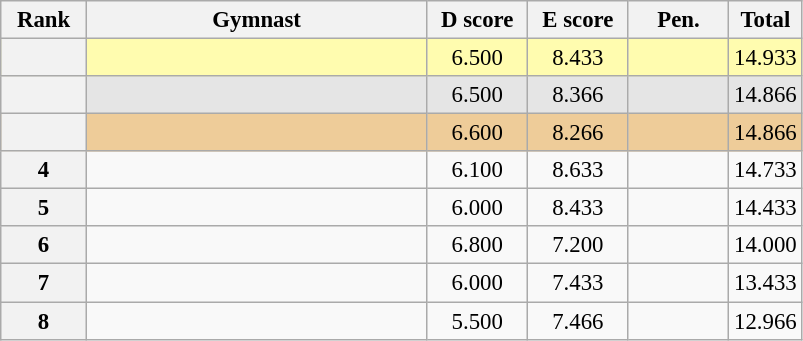<table class="wikitable sortable" style="text-align:center; font-size:95%">
<tr>
<th scope="col" style="width:50px;">Rank</th>
<th scope="col" style="width:220px;">Gymnast</th>
<th scope="col" style="width:60px;">D score</th>
<th scope="col" style="width:60px;">E score</th>
<th scope="col" style="width:60px;">Pen.</th>
<th scope="col">Total</th>
</tr>
<tr style="background:#fffcaf;">
<th scope=row style="text-align:center"></th>
<td style="text-align:left;"></td>
<td>6.500</td>
<td>8.433</td>
<td></td>
<td>14.933</td>
</tr>
<tr style="background:#e5e5e5;">
<th scope=row style="text-align:center"></th>
<td style="text-align:left;"></td>
<td>6.500</td>
<td>8.366</td>
<td></td>
<td>14.866</td>
</tr>
<tr style="background:#ec9;">
<th scope=row style="text-align:center"></th>
<td style="text-align:left;"></td>
<td>6.600</td>
<td>8.266</td>
<td></td>
<td>14.866</td>
</tr>
<tr>
<th scope=row style="text-align:center">4</th>
<td style="text-align:left;"></td>
<td>6.100</td>
<td>8.633</td>
<td></td>
<td>14.733</td>
</tr>
<tr>
<th scope=row style="text-align:center">5</th>
<td style="text-align:left;"></td>
<td>6.000</td>
<td>8.433</td>
<td></td>
<td>14.433</td>
</tr>
<tr>
<th scope=row style="text-align:center">6</th>
<td style="text-align:left;"></td>
<td>6.800</td>
<td>7.200</td>
<td></td>
<td>14.000</td>
</tr>
<tr>
<th scope=row style="text-align:center">7</th>
<td style="text-align:left;"></td>
<td>6.000</td>
<td>7.433</td>
<td></td>
<td>13.433</td>
</tr>
<tr>
<th scope=row style="text-align:center">8</th>
<td style="text-align:left;"></td>
<td>5.500</td>
<td>7.466</td>
<td></td>
<td>12.966</td>
</tr>
</table>
